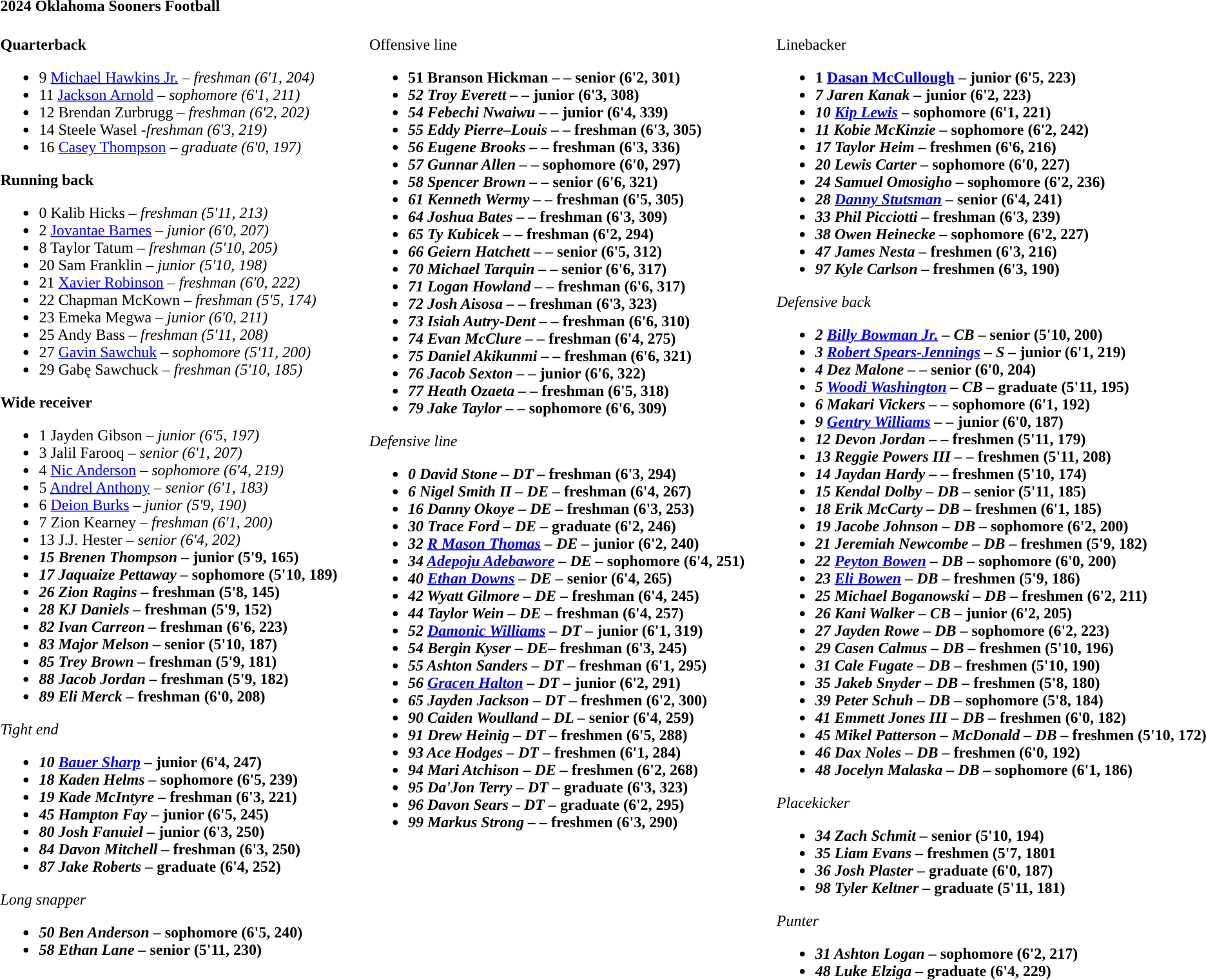<table class="toccolours" style="text-align: left;">
<tr>
<th colspan=11>2024 Oklahoma Sooners Football</th>
</tr>
<tr>
<td valign="top"><br><strong>Quarterback</strong><ul><li>9  <a href='#'>Michael Hawkins Jr.</a> – <em>freshman (6'1, 204)</em></li><li>11 <a href='#'>Jackson Arnold</a> – <em>sophomore (6'1, 211)</em></li><li>12 Brendan Zurbrugg – <em>freshman (6'2, 202)</em></li><li>14  Steele Wasel -<em>freshman (6'3, 219)</em></li><li>16 <a href='#'>Casey Thompson</a> – <em> graduate (6'0, 197)</em></li></ul><strong>Running back</strong><ul><li>0 Kalib Hicks – <em>  freshman (5'11, 213)</em></li><li>2 <a href='#'>Jovantae Barnes</a> – <em>junior (6'0, 207)</em></li><li>8 Taylor Tatum – <em>freshman (5'10, 205)</em></li><li>20 Sam Franklin – <em> junior (5'10, 198)</em></li><li>21 <a href='#'>Xavier Robinson</a> – <em>freshman (6'0, 222)</em></li><li>22 Chapman McKown –  <em> freshman (5'5, 174)</em></li><li>23 Emeka Megwa – <em> junior  (6'0, 211)</em></li><li>25 Andy Bass – <em>freshman (5'11, 208)</em></li><li>27 <a href='#'>Gavin Sawchuk</a> – <em> sophomore  (5'11, 200)</em></li><li>29 Gabę Sawchuck – <em>freshman (5'10, 185)</em></li></ul><strong>Wide receiver</strong><ul><li>1 Jayden Gibson – <em>junior (6'5, 197)</em></li><li>3 Jalil Farooq – <em>senior (6'1, 207)</em></li><li>4 <a href='#'>Nic Anderson</a> – <em> sophomore  (6'4, 219)</em></li><li>5 <a href='#'>Andrel Anthony</a> – <em>senior (6'1, 183)</em></li><li>6 <a href='#'>Deion Burks</a> – <em> junior (5'9, 190)</em></li><li>7 Zion Kearney – <em>freshman (6'1, 200)</em></li><li>13 J.J. Hester – <em> senior  (6'4, 202)<strong></li><li>15 Brenen Thompson – </em>junior (5'9, 165)<em></li><li>17 Jaquaize Pettaway – </em>sophomore (5'10, 189)<em></li><li>26 Zion Ragins – </em>freshman (5'8, 145)<em></li><li>28 KJ Daniels – </em>freshman (5'9, 152)<em></li><li>82 Ivan Carreon – </em>freshman (6'6, 223)<em></li><li>83 Major Melson – </em> senior (5'10, 187)<em></li><li>85 Trey Brown – </em>  freshman (5'9, 181)<em></li><li>88 Jacob Jordan  – </em>freshman (5'9, 182)<em></li><li>89 Eli Merck – </em>  freshman (6'0, 208)<em></li></ul></strong>Tight end<strong><ul><li>10 <a href='#'>Bauer Sharp</a> – </em> junior (6'4, 247)<em></li><li>18 Kaden Helms – </em>  sophomore (6'5, 239)<em></li><li>19 Kade McIntyre – </em>  freshman (6'3, 221)<em></li><li>45 Hampton Fay – </em>  junior (6'5, 245)<em></li><li>80 Josh Fanuiel – </em> junior  (6'3, 250)<em></li><li>84  Davon Mitchell – </em>freshman (6'3, 250)<em></li><li>87 Jake Roberts  – </em>graduate (6'4, 252)<em></li></ul></strong>Long snapper<strong><ul><li>50 Ben Anderson – </em> sophomore  (6'5, 240)<em></li><li>58 Ethan Lane – </em> senior  (5'11, 230)<em></li></ul></td>
<td width="25"> </td>
<td valign="top"><br></strong>Offensive line<strong><ul><li>51 Branson Hickman –  – </em> senior (6'2, 301)<em></li><li>52 Troy Everett –  – </em>  junior (6'3, 308)<em></li><li>54 Febechi Nwaiwu – – </em> junior (6'4, 339)<em></li><li>55 Eddy Pierre–Louis –  – </em>freshman (6'3, 305)<em></li><li>56 Eugene Brooks –  – </em>freshman (6'3, 336)<em></li><li>57 Gunnar Allen –  – </em> sophomore  (6'0, 297)<em></li><li>58 Spencer Brown –  – </em> senior (6'6, 321)<em></li><li>61 Kenneth Wermy –  – </em>  freshman (6'5, 305)<em></li><li>64 Joshua Bates –  – </em>  freshman (6'3, 309)<em></li><li>65 Ty Kubicek –  – </em> freshman (6'2, 294)<em></li><li>66 Geiern Hatchett  –  – </em> senior (6'5, 312)<em></li><li>70 Michael Tarquin –  – </em> senior (6'6, 317)<em></li><li>71 Logan Howland –  – </em> freshman (6'6, 317)<em></li><li>72 Josh Aisosa –  – </em>freshman (6'3, 323)<em></li><li>73 Isiah Autry-Dent –  – </em>freshman (6'6, 310)<em></li><li>74 Evan McClure  – – </em>freshman (6'4, 275)<em></li><li>75 Daniel Akikunmi –  –  </em>freshman (6'6, 321)<em></li><li>76 Jacob Sexton – – </em>junior (6'6, 322)<em></li><li>77 Heath Ozaeta –  – </em>  freshman (6'5, 318)<em></li><li>79 Jake Taylor –  –  </em> sophomore (6'6, 309)<em></li></ul></strong>Defensive line<strong><ul><li>0 David Stone  – DT – </em>freshman (6'3, 294)<em></li><li>6 Nigel Smith II – DE – </em>freshman (6'4, 267)<em></li><li>16 Danny Okoye – DE – </em>freshman (6'3, 253)<em></li><li>30 Trace Ford – DE – </em> graduate  (6'2, 246)<em></li><li>32 <a href='#'>R Mason Thomas</a> – DE – </em>junior  (6'2, 240)<em></li><li>34 <a href='#'>Adepoju Adebawore</a> – DE – </em>sophomore  (6'4, 251)<em></li><li>40 <a href='#'>Ethan Downs</a> – DE – </em>senior  (6'4, 265)<em></li><li>42 Wyatt Gilmore – DE – </em>freshman (6'4, 245)<em></li><li>44 Taylor Wein – DE – </em> freshman (6'4, 257)<em></li><li>52 <a href='#'>Damonic Williams</a> – DT – </em>junior (6'1, 319)<em></li><li>54 Bergin Kyser – DE– </em>freshman (6'3, 245)<em></li><li>55 Ashton Sanders – DT – </em>  freshman (6'1, 295)<em></li><li>56 <a href='#'>Gracen Halton</a> – DT –  </em>junior  (6'2, 291)<em></li><li>65 Jayden Jackson – DT – </em>freshmen (6'2, 300)<em></li><li>90 Caiden Woulland – DL – </em>senior (6'4, 259)<em></li><li>91 Drew Heinig – DT –</em>  freshmen (6'5, 288)<em></li><li>93 Ace Hodges – DT – </em>freshmen (6'1, 284)<em></li><li>94 Mari Atchison – DE – </em>freshmen (6'2, 268)<em></li><li>95 Da'Jon Terry – DT – </em> graduate  (6'3, 323)<em></li><li>96 Davon Sears – DT – </em> graduate  (6'2, 295)<em></li><li>99 Markus Strong –  – </em>  freshmen (6'3, 290)<em></li></ul></td>
<td width="25"> </td>
<td valign="top"><br></strong>Linebacker<strong><ul><li>1 <a href='#'>Dasan McCullough</a> – </em>junior (6'5, 223)<em></li><li>7 Jaren Kanak – </em>junior  (6'2, 223)<em></li><li>10 <a href='#'>Kip Lewis</a> – </em> sophomore  (6'1, 221)<em></li><li>11 Kobie McKinzie – </em> sophomore  (6'2, 242)<em></li><li>17 Taylor Heim – </em> freshmen (6'6, 216)<em></li><li>20 Lewis Carter – </em>sophomore (6'0, 227)<em></li><li>24 Samuel Omosigho – </em>sophomore  (6'2, 236)<em></li><li>28 <a href='#'>Danny Stutsman</a> – </em>senior (6'4, 241)<em></li><li>33 Phil Picciotti – </em> freshman (6'3, 239)<em></li><li>38 Owen Heinecke – </em> sophomore (6'2, 227)<em></li><li>47 James Nesta – </em>freshmen (6'3, 216)<em></li><li>97 Kyle Carlson – </em>   freshmen (6'3, 190)<em></li></ul></strong>Defensive back<strong><ul><li>2 <a href='#'>Billy Bowman Jr.</a> – CB – </em>senior  (5'10, 200)<em></li><li>3 <a href='#'>Robert Spears-Jennings</a> – S – </em> junior (6'1, 219)<em></li><li>4 Dez Malone –  – </em>senior (6'0, 204)<em></li><li>5 <a href='#'>Woodi Washington</a> – CB – </em> graduate  (5'11, 195)<em></li><li>6 Makari Vickers –  – </em>sophomore  (6'1, 192)<em></li><li>9 <a href='#'>Gentry Williams</a> –  – </em>junior  (6'0, 187)<em></li><li>12 Devon Jordan –  – </em>freshmen (5'11, 179)<em></li><li>13 Reggie Powers III –  – </em>freshmen (5'11, 208)<em></li><li>14 Jaydan Hardy –  – </em>freshmen (5'10, 174)<em></li><li>15 Kendal Dolby – DB – </em>senior (5'11, 185)<em></li><li>18 Erik McCarty – DB – </em>   freshmen (6'1, 185)<em></li><li>19 Jacobe Johnson – DB – </em>sophomore  (6'2, 200)<em></li><li>21 Jeremiah Newcombe – DB – </em>freshmen (5'9, 182)<em></li><li>22 <a href='#'>Peyton Bowen</a> – DB – </em>sophomore  (6'0, 200)<em></li><li>23 <a href='#'>Eli Bowen</a> – DB – </em>freshmen (5'9, 186)<em></li><li>25 Michael Boganowski  – DB – </em>freshmen (6'2, 211)<em></li><li>26 Kani Walker – CB – </em> junior  (6'2, 205)<em></li><li>27 Jayden Rowe – DB – </em> sophomore   (6'2, 223)<em></li><li>29 Casen Calmus – DB – </em>   freshmen (5'10, 196)<em></li><li>31 Cale Fugate – DB – </em>  freshmen (5'10, 190)<em></li><li>35 Jakeb Snyder – DB – </em>  freshmen (5'8, 180)<em></li><li>39 Peter Schuh – DB – </em>  sophomore  (5'8, 184)<em></li><li>41 Emmett Jones III – DB – </em>   freshmen (6'0, 182)<em></li><li>45 Mikel Patterson – McDonald – DB – </em>freshmen (5'10, 172)<em></li><li>46 Dax Noles – DB – </em>freshmen (6'0, 192)<em></li><li>48 Jocelyn Malaska – DB – </em> sophomore (6'1, 186)<em></li></ul></strong>Placekicker<strong><ul><li>34 Zach Schmit – </em> senior  (5'10, 194)<em></li><li>35 Liam Evans – </em>freshmen (5'7, 1801<em></li><li>36 Josh Plaster – </em> graduate  (6'0, 187)<em></li><li>98 Tyler Keltner – </em> graduate (5'11, 181)<em></li></ul></strong>Punter<strong><ul><li>31 Ashton Logan – </em> sophomore  (6'2, 217)<em></li><li>48 Luke Elziga – </em> graduate  (6'4, 229)<em></li></ul></td>
</tr>
</table>
